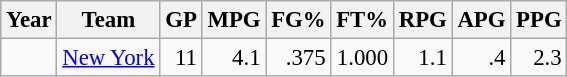<table class="wikitable sortable" style="font-size:95%; text-align:right;">
<tr>
<th>Year</th>
<th>Team</th>
<th>GP</th>
<th>MPG</th>
<th>FG%</th>
<th>FT%</th>
<th>RPG</th>
<th>APG</th>
<th>PPG</th>
</tr>
<tr>
<td style="text-align:left;"></td>
<td style="text-align:left;"><a href='#'>New York</a></td>
<td>11</td>
<td>4.1</td>
<td>.375</td>
<td>1.000</td>
<td>1.1</td>
<td>.4</td>
<td>2.3</td>
</tr>
</table>
